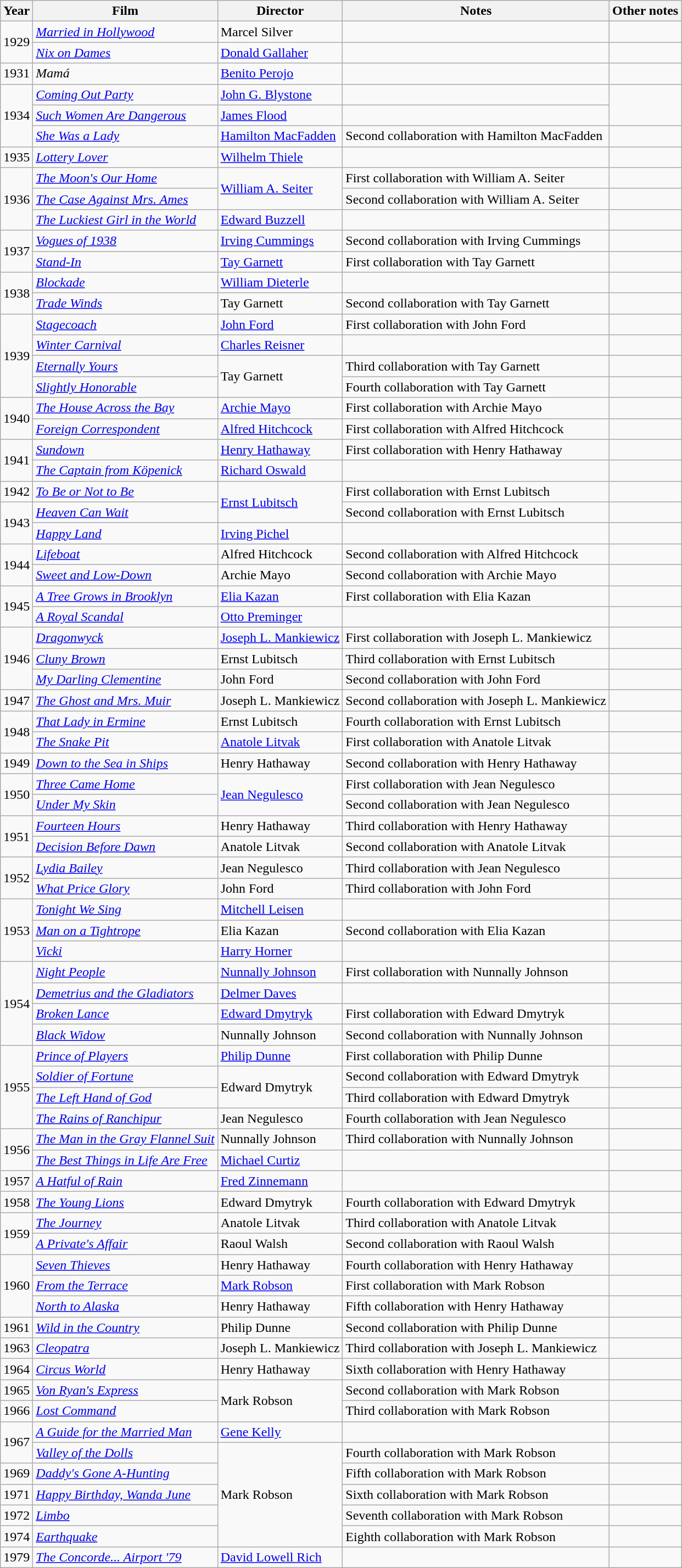<table class="wikitable">
<tr>
<th>Year</th>
<th>Film</th>
<th>Director</th>
<th>Notes</th>
<th>Other notes</th>
</tr>
<tr>
<td rowspan=2>1929</td>
<td><em><a href='#'>Married in Hollywood</a></em></td>
<td>Marcel Silver</td>
<td></td>
<td></td>
</tr>
<tr>
<td><em><a href='#'>Nix on Dames</a></em></td>
<td><a href='#'>Donald Gallaher</a></td>
<td></td>
<td></td>
</tr>
<tr>
<td>1931</td>
<td><em>Mamá</em></td>
<td><a href='#'>Benito Perojo</a></td>
<td></td>
<td></td>
</tr>
<tr>
<td rowspan=3>1934</td>
<td><em><a href='#'>Coming Out Party</a></em></td>
<td><a href='#'>John G. Blystone</a></td>
<td></td>
<td rowspan=2><small></small></td>
</tr>
<tr>
<td><em><a href='#'>Such Women Are Dangerous</a></em></td>
<td><a href='#'>James Flood</a></td>
<td></td>
</tr>
<tr>
<td><em><a href='#'>She Was a Lady</a></em></td>
<td><a href='#'>Hamilton MacFadden</a></td>
<td>Second collaboration with Hamilton MacFadden</td>
<td></td>
</tr>
<tr>
<td>1935</td>
<td><em><a href='#'>Lottery Lover</a></em></td>
<td><a href='#'>Wilhelm Thiele</a></td>
<td></td>
<td></td>
</tr>
<tr>
<td rowspan=3>1936</td>
<td><em><a href='#'>The Moon's Our Home</a></em></td>
<td rowspan=2><a href='#'>William A. Seiter</a></td>
<td>First collaboration with William A. Seiter</td>
<td></td>
</tr>
<tr>
<td><em><a href='#'>The Case Against Mrs. Ames</a></em></td>
<td>Second collaboration with William A. Seiter</td>
<td></td>
</tr>
<tr>
<td><em><a href='#'>The Luckiest Girl in the World</a></em></td>
<td><a href='#'>Edward Buzzell</a></td>
<td></td>
<td></td>
</tr>
<tr>
<td rowspan=2>1937</td>
<td><em><a href='#'>Vogues of 1938</a></em></td>
<td><a href='#'>Irving Cummings</a></td>
<td>Second collaboration with Irving Cummings</td>
<td></td>
</tr>
<tr>
<td><em><a href='#'>Stand-In</a></em></td>
<td><a href='#'>Tay Garnett</a></td>
<td>First collaboration with Tay Garnett</td>
<td></td>
</tr>
<tr>
<td rowspan=2>1938</td>
<td><em><a href='#'>Blockade</a></em></td>
<td><a href='#'>William Dieterle</a></td>
<td></td>
<td></td>
</tr>
<tr>
<td><em><a href='#'>Trade Winds</a></em></td>
<td>Tay Garnett</td>
<td>Second collaboration with Tay Garnett</td>
<td></td>
</tr>
<tr>
<td rowspan=4>1939</td>
<td><em><a href='#'>Stagecoach</a></em></td>
<td><a href='#'>John Ford</a></td>
<td>First collaboration with John Ford</td>
<td></td>
</tr>
<tr>
<td><em><a href='#'>Winter Carnival</a></em></td>
<td><a href='#'>Charles Reisner</a></td>
<td></td>
<td></td>
</tr>
<tr>
<td><em><a href='#'>Eternally Yours</a></em></td>
<td rowspan=2>Tay Garnett</td>
<td>Third collaboration with Tay Garnett</td>
<td></td>
</tr>
<tr>
<td><em><a href='#'>Slightly Honorable</a></em></td>
<td>Fourth collaboration with Tay Garnett</td>
<td></td>
</tr>
<tr>
<td rowspan=2>1940</td>
<td><em><a href='#'>The House Across the Bay</a></em></td>
<td><a href='#'>Archie Mayo</a></td>
<td>First collaboration with Archie Mayo</td>
<td></td>
</tr>
<tr>
<td><em><a href='#'>Foreign Correspondent</a></em></td>
<td><a href='#'>Alfred Hitchcock</a></td>
<td>First collaboration with Alfred Hitchcock</td>
<td></td>
</tr>
<tr>
<td rowspan=2>1941</td>
<td><em><a href='#'>Sundown</a></em></td>
<td><a href='#'>Henry Hathaway</a></td>
<td>First collaboration with Henry Hathaway</td>
<td></td>
</tr>
<tr>
<td><em><a href='#'>The Captain from Köpenick</a></em></td>
<td><a href='#'>Richard Oswald</a></td>
<td></td>
<td></td>
</tr>
<tr>
<td>1942</td>
<td><em><a href='#'>To Be or Not to Be</a></em></td>
<td rowspan=2><a href='#'>Ernst Lubitsch</a></td>
<td>First collaboration with Ernst Lubitsch</td>
<td></td>
</tr>
<tr>
<td rowspan=2>1943</td>
<td><em><a href='#'>Heaven Can Wait</a></em></td>
<td>Second collaboration with Ernst Lubitsch</td>
<td></td>
</tr>
<tr>
<td><em><a href='#'>Happy Land</a></em></td>
<td><a href='#'>Irving Pichel</a></td>
<td></td>
<td></td>
</tr>
<tr>
<td rowspan=2>1944</td>
<td><em><a href='#'>Lifeboat</a></em></td>
<td>Alfred Hitchcock</td>
<td>Second collaboration with Alfred Hitchcock</td>
<td></td>
</tr>
<tr>
<td><em><a href='#'>Sweet and Low-Down</a></em></td>
<td>Archie Mayo</td>
<td>Second collaboration with Archie Mayo</td>
<td></td>
</tr>
<tr>
<td rowspan=2>1945</td>
<td><em><a href='#'>A Tree Grows in Brooklyn</a></em></td>
<td><a href='#'>Elia Kazan</a></td>
<td>First collaboration with Elia Kazan</td>
<td></td>
</tr>
<tr>
<td><em><a href='#'>A Royal Scandal</a></em></td>
<td><a href='#'>Otto Preminger</a></td>
<td></td>
<td></td>
</tr>
<tr>
<td rowspan=3>1946</td>
<td><em><a href='#'>Dragonwyck</a></em></td>
<td><a href='#'>Joseph L. Mankiewicz</a></td>
<td>First collaboration with Joseph L. Mankiewicz</td>
<td></td>
</tr>
<tr>
<td><em><a href='#'>Cluny Brown</a></em></td>
<td>Ernst Lubitsch</td>
<td>Third collaboration with Ernst Lubitsch</td>
<td></td>
</tr>
<tr>
<td><em><a href='#'>My Darling Clementine</a></em></td>
<td>John Ford</td>
<td>Second collaboration with John Ford</td>
<td></td>
</tr>
<tr>
<td>1947</td>
<td><em><a href='#'>The Ghost and Mrs. Muir</a></em></td>
<td>Joseph L. Mankiewicz</td>
<td>Second collaboration with Joseph L. Mankiewicz</td>
<td></td>
</tr>
<tr>
<td rowspan=2>1948</td>
<td><em><a href='#'>That Lady in Ermine</a></em></td>
<td>Ernst Lubitsch</td>
<td>Fourth collaboration with Ernst Lubitsch</td>
<td></td>
</tr>
<tr>
<td><em><a href='#'>The Snake Pit</a></em></td>
<td><a href='#'>Anatole Litvak</a></td>
<td>First collaboration with Anatole Litvak</td>
<td></td>
</tr>
<tr>
<td>1949</td>
<td><em><a href='#'>Down to the Sea in Ships</a></em></td>
<td>Henry Hathaway</td>
<td>Second collaboration with Henry Hathaway</td>
<td></td>
</tr>
<tr>
<td rowspan=2>1950</td>
<td><em><a href='#'>Three Came Home</a></em></td>
<td rowspan=2><a href='#'>Jean Negulesco</a></td>
<td>First collaboration with Jean Negulesco</td>
<td></td>
</tr>
<tr>
<td><em><a href='#'>Under My Skin</a></em></td>
<td>Second collaboration with Jean Negulesco</td>
<td></td>
</tr>
<tr>
<td rowspan=2>1951</td>
<td><em><a href='#'>Fourteen Hours</a></em></td>
<td>Henry Hathaway</td>
<td>Third collaboration with Henry Hathaway</td>
<td></td>
</tr>
<tr>
<td><em><a href='#'>Decision Before Dawn</a></em></td>
<td>Anatole Litvak</td>
<td>Second collaboration with Anatole Litvak</td>
<td></td>
</tr>
<tr>
<td rowspan=2>1952</td>
<td><em><a href='#'>Lydia Bailey</a></em></td>
<td>Jean Negulesco</td>
<td>Third collaboration with Jean Negulesco</td>
<td></td>
</tr>
<tr>
<td><em><a href='#'>What Price Glory</a></em></td>
<td>John Ford</td>
<td>Third collaboration with John Ford</td>
<td></td>
</tr>
<tr>
<td rowspan=3>1953</td>
<td><em><a href='#'>Tonight We Sing</a></em></td>
<td><a href='#'>Mitchell Leisen</a></td>
<td></td>
<td></td>
</tr>
<tr>
<td><em><a href='#'>Man on a Tightrope</a></em></td>
<td>Elia Kazan</td>
<td>Second collaboration with Elia Kazan</td>
<td></td>
</tr>
<tr>
<td><em><a href='#'>Vicki</a></em></td>
<td><a href='#'>Harry Horner</a></td>
<td></td>
<td></td>
</tr>
<tr>
<td rowspan=4>1954</td>
<td><em><a href='#'>Night People</a></em></td>
<td><a href='#'>Nunnally Johnson</a></td>
<td>First collaboration with Nunnally Johnson</td>
<td></td>
</tr>
<tr>
<td><em><a href='#'>Demetrius and the Gladiators</a></em></td>
<td><a href='#'>Delmer Daves</a></td>
<td></td>
<td></td>
</tr>
<tr>
<td><em><a href='#'>Broken Lance</a></em></td>
<td><a href='#'>Edward Dmytryk</a></td>
<td>First collaboration with Edward Dmytryk</td>
<td></td>
</tr>
<tr>
<td><em><a href='#'>Black Widow</a></em></td>
<td>Nunnally Johnson</td>
<td>Second collaboration with Nunnally Johnson</td>
<td></td>
</tr>
<tr>
<td rowspan=4>1955</td>
<td><em><a href='#'>Prince of Players</a></em></td>
<td><a href='#'>Philip Dunne</a></td>
<td>First collaboration with Philip Dunne</td>
<td></td>
</tr>
<tr>
<td><em><a href='#'>Soldier of Fortune</a></em></td>
<td rowspan=2>Edward Dmytryk</td>
<td>Second collaboration with Edward Dmytryk</td>
<td></td>
</tr>
<tr>
<td><em><a href='#'>The Left Hand of God</a></em></td>
<td>Third collaboration with Edward Dmytryk</td>
<td></td>
</tr>
<tr>
<td><em><a href='#'>The Rains of Ranchipur</a></em></td>
<td>Jean Negulesco</td>
<td>Fourth collaboration with Jean Negulesco</td>
<td></td>
</tr>
<tr>
<td rowspan=2>1956</td>
<td><em><a href='#'>The Man in the Gray Flannel Suit</a></em></td>
<td>Nunnally Johnson</td>
<td>Third collaboration with Nunnally Johnson</td>
<td></td>
</tr>
<tr>
<td><em><a href='#'>The Best Things in Life Are Free</a></em></td>
<td><a href='#'>Michael Curtiz</a></td>
<td></td>
<td></td>
</tr>
<tr>
<td>1957</td>
<td><em><a href='#'>A Hatful of Rain</a></em></td>
<td><a href='#'>Fred Zinnemann</a></td>
<td></td>
<td></td>
</tr>
<tr>
<td>1958</td>
<td><em><a href='#'>The Young Lions</a></em></td>
<td>Edward Dmytryk</td>
<td>Fourth collaboration with Edward Dmytryk</td>
<td></td>
</tr>
<tr>
<td rowspan=2>1959</td>
<td><em><a href='#'>The Journey</a></em></td>
<td>Anatole Litvak</td>
<td>Third collaboration with Anatole Litvak</td>
<td></td>
</tr>
<tr>
<td><em><a href='#'>A Private's Affair</a></em></td>
<td>Raoul Walsh</td>
<td>Second collaboration with Raoul Walsh</td>
<td></td>
</tr>
<tr>
<td rowspan=3>1960</td>
<td><em><a href='#'>Seven Thieves</a></em></td>
<td>Henry Hathaway</td>
<td>Fourth collaboration with Henry Hathaway</td>
<td></td>
</tr>
<tr>
<td><em><a href='#'>From the Terrace</a></em></td>
<td><a href='#'>Mark Robson</a></td>
<td>First collaboration with Mark Robson</td>
<td></td>
</tr>
<tr>
<td><em><a href='#'>North to Alaska</a></em></td>
<td>Henry Hathaway</td>
<td>Fifth collaboration with Henry Hathaway</td>
<td></td>
</tr>
<tr>
<td>1961</td>
<td><em><a href='#'>Wild in the Country</a></em></td>
<td>Philip Dunne</td>
<td>Second collaboration with Philip Dunne</td>
<td></td>
</tr>
<tr>
<td>1963</td>
<td><em><a href='#'>Cleopatra</a></em></td>
<td>Joseph L. Mankiewicz</td>
<td>Third collaboration with Joseph L. Mankiewicz</td>
<td></td>
</tr>
<tr>
<td>1964</td>
<td><em><a href='#'>Circus World</a></em></td>
<td>Henry Hathaway</td>
<td>Sixth collaboration with Henry Hathaway</td>
<td></td>
</tr>
<tr>
<td>1965</td>
<td><em><a href='#'>Von Ryan's Express</a></em></td>
<td rowspan=2>Mark Robson</td>
<td>Second collaboration with Mark Robson</td>
<td></td>
</tr>
<tr>
<td>1966</td>
<td><em><a href='#'>Lost Command</a></em></td>
<td>Third collaboration with Mark Robson</td>
<td></td>
</tr>
<tr>
<td rowspan=2>1967</td>
<td><em><a href='#'>A Guide for the Married Man</a></em></td>
<td><a href='#'>Gene Kelly</a></td>
<td></td>
<td></td>
</tr>
<tr>
<td><em><a href='#'>Valley of the Dolls</a></em></td>
<td rowspan=5>Mark Robson</td>
<td>Fourth collaboration with Mark Robson</td>
<td></td>
</tr>
<tr>
<td>1969</td>
<td><em><a href='#'>Daddy's Gone A-Hunting</a></em></td>
<td>Fifth collaboration with Mark Robson</td>
<td></td>
</tr>
<tr>
<td>1971</td>
<td><em><a href='#'>Happy Birthday, Wanda June</a></em></td>
<td>Sixth collaboration with Mark Robson</td>
<td></td>
</tr>
<tr>
<td>1972</td>
<td><em><a href='#'>Limbo</a></em></td>
<td>Seventh collaboration with Mark Robson</td>
<td></td>
</tr>
<tr>
<td>1974</td>
<td><em><a href='#'>Earthquake</a></em></td>
<td>Eighth collaboration with Mark Robson</td>
<td></td>
</tr>
<tr>
<td>1979</td>
<td><em><a href='#'>The Concorde... Airport '79</a></em></td>
<td><a href='#'>David Lowell Rich</a></td>
<td></td>
<td></td>
</tr>
</table>
